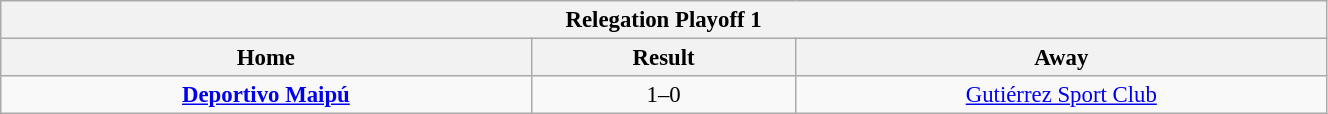<table align=center class="wikitable collapsed" style="font-size:95%; text-align: center; width: 70%;">
<tr>
<th colspan=100% style="with: 100%;" align=center>Relegation Playoff 1</th>
</tr>
<tr>
<th width=30%>Home</th>
<th width=15%>Result</th>
<th width=30%>Away</th>
</tr>
<tr align=center>
<td><strong><a href='#'>Deportivo Maipú</a></strong></td>
<td>1–0</td>
<td><a href='#'>Gutiérrez Sport Club</a></td>
</tr>
</table>
